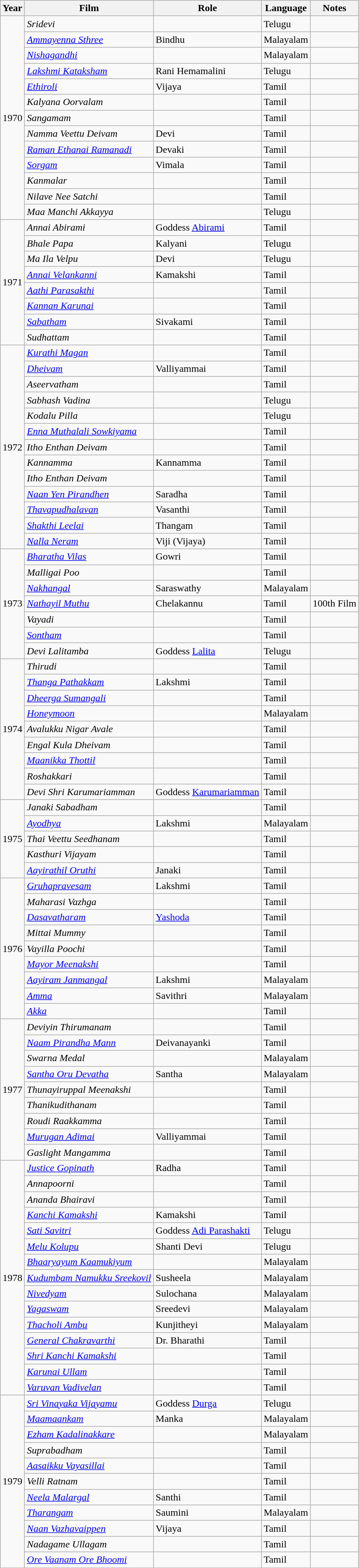<table class="wikitable sortable">
<tr>
<th>Year</th>
<th>Film</th>
<th>Role</th>
<th>Language</th>
<th>Notes</th>
</tr>
<tr>
<td rowspan="13">1970</td>
<td><em>Sridevi</em></td>
<td></td>
<td>Telugu</td>
<td></td>
</tr>
<tr --->
<td><em><a href='#'>Ammayenna Sthree</a></em></td>
<td>Bindhu</td>
<td>Malayalam</td>
<td></td>
</tr>
<tr --->
<td><em><a href='#'>Nishagandhi</a></em></td>
<td></td>
<td>Malayalam</td>
<td></td>
</tr>
<tr --->
<td><em><a href='#'>Lakshmi Kataksham</a></em></td>
<td>Rani Hemamalini</td>
<td>Telugu</td>
<td></td>
</tr>
<tr --->
<td><em><a href='#'>Ethiroli</a></em></td>
<td>Vijaya</td>
<td>Tamil</td>
<td></td>
</tr>
<tr --->
<td><em>Kalyana Oorvalam</em></td>
<td></td>
<td>Tamil</td>
<td></td>
</tr>
<tr --->
<td><em>Sangamam</em></td>
<td></td>
<td>Tamil</td>
<td></td>
</tr>
<tr --->
<td><em>Namma Veettu Deivam</em></td>
<td>Devi</td>
<td>Tamil</td>
<td></td>
</tr>
<tr --->
<td><em><a href='#'>Raman Ethanai Ramanadi</a></em></td>
<td>Devaki</td>
<td>Tamil</td>
<td></td>
</tr>
<tr --->
<td><em><a href='#'>Sorgam</a></em></td>
<td>Vimala</td>
<td>Tamil</td>
<td></td>
</tr>
<tr --->
<td><em>Kanmalar</em></td>
<td></td>
<td>Tamil</td>
<td></td>
</tr>
<tr --->
<td><em>Nilave Nee Satchi</em></td>
<td></td>
<td>Tamil</td>
<td></td>
</tr>
<tr --->
<td><em>Maa Manchi Akkayya</em></td>
<td></td>
<td>Telugu</td>
<td></td>
</tr>
<tr --->
<td rowspan="8">1971</td>
<td><em>Annai Abirami</em></td>
<td>Goddess <a href='#'>Abirami</a></td>
<td>Tamil</td>
<td></td>
</tr>
<tr --->
<td><em>Bhale Papa</em></td>
<td>Kalyani</td>
<td>Telugu</td>
<td></td>
</tr>
<tr --->
<td><em>Ma Ila Velpu</em></td>
<td>Devi</td>
<td>Telugu</td>
<td></td>
</tr>
<tr --->
<td><em><a href='#'>Annai Velankanni</a></em></td>
<td>Kamakshi</td>
<td>Tamil</td>
<td></td>
</tr>
<tr --->
<td><em><a href='#'>Aathi Parasakthi</a></em></td>
<td></td>
<td>Tamil</td>
<td></td>
</tr>
<tr --->
<td><em><a href='#'>Kannan Karunai</a></em></td>
<td></td>
<td>Tamil</td>
<td></td>
</tr>
<tr --->
<td><em><a href='#'>Sabatham</a></em></td>
<td>Sivakami</td>
<td>Tamil</td>
<td></td>
</tr>
<tr --->
<td><em>Sudhattam</em></td>
<td></td>
<td>Tamil</td>
<td></td>
</tr>
<tr --->
<td rowspan="13">1972</td>
<td><em><a href='#'>Kurathi Magan</a></em></td>
<td></td>
<td>Tamil</td>
<td></td>
</tr>
<tr --->
<td><em><a href='#'>Dheivam</a> </em></td>
<td>Valliyammai</td>
<td>Tamil</td>
<td></td>
</tr>
<tr --->
<td><em>Aseervatham</em></td>
<td></td>
<td>Tamil</td>
<td></td>
</tr>
<tr --->
<td><em>Sabhash Vadina</em></td>
<td></td>
<td>Telugu</td>
<td></td>
</tr>
<tr --->
<td><em>Kodalu Pilla </em></td>
<td></td>
<td>Telugu</td>
<td></td>
</tr>
<tr --->
<td><em><a href='#'>Enna Muthalali Sowkiyama</a></em></td>
<td></td>
<td>Tamil</td>
<td></td>
</tr>
<tr --->
<td><em>Itho Enthan Deivam</em></td>
<td></td>
<td>Tamil</td>
<td></td>
</tr>
<tr --->
<td><em>Kannamma</em></td>
<td>Kannamma</td>
<td>Tamil</td>
<td></td>
</tr>
<tr --->
<td><em>Itho Enthan Deivam</em></td>
<td></td>
<td>Tamil</td>
<td></td>
</tr>
<tr --->
<td><em><a href='#'>Naan Yen Pirandhen</a></em></td>
<td>Saradha</td>
<td>Tamil</td>
<td></td>
</tr>
<tr --->
<td><em><a href='#'>Thavapudhalavan</a></em></td>
<td>Vasanthi</td>
<td>Tamil</td>
<td></td>
</tr>
<tr --->
<td><em><a href='#'>Shakthi Leelai</a></em></td>
<td>Thangam</td>
<td>Tamil</td>
<td></td>
</tr>
<tr --->
<td><em><a href='#'>Nalla Neram</a></em></td>
<td>Viji (Vijaya)</td>
<td>Tamil</td>
<td></td>
</tr>
<tr --->
<td rowspan="7">1973</td>
<td><em><a href='#'>Bharatha Vilas</a></em></td>
<td>Gowri</td>
<td>Tamil</td>
<td></td>
</tr>
<tr --->
<td><em>Malligai Poo</em></td>
<td></td>
<td>Tamil</td>
<td></td>
</tr>
<tr --->
<td><em><a href='#'>Nakhangal</a></em></td>
<td>Saraswathy</td>
<td>Malayalam</td>
<td></td>
</tr>
<tr --->
<td><em><a href='#'>Nathayil Muthu</a></em></td>
<td>Chelakannu</td>
<td>Tamil</td>
<td>100th Film</td>
</tr>
<tr --->
<td><em>Vayadi</em></td>
<td></td>
<td>Tamil</td>
<td></td>
</tr>
<tr --->
<td><em><a href='#'>Sontham</a></em></td>
<td></td>
<td>Tamil</td>
<td></td>
</tr>
<tr --->
<td><em>Devi Lalitamba </em></td>
<td>Goddess <a href='#'>Lalita</a></td>
<td>Telugu</td>
<td></td>
</tr>
<tr --->
<td rowspan="9">1974</td>
<td><em>Thirudi</em></td>
<td></td>
<td>Tamil</td>
<td></td>
</tr>
<tr --->
<td><em><a href='#'>Thanga Pathakkam</a></em></td>
<td>Lakshmi</td>
<td>Tamil</td>
<td></td>
</tr>
<tr --->
<td><em><a href='#'>Dheerga Sumangali</a></em></td>
<td></td>
<td>Tamil</td>
<td></td>
</tr>
<tr --->
<td><em><a href='#'>Honeymoon</a></em></td>
<td></td>
<td>Malayalam</td>
<td></td>
</tr>
<tr --->
<td><em>Avalukku Nigar Avale</em></td>
<td></td>
<td>Tamil</td>
<td></td>
</tr>
<tr --->
<td><em>Engal Kula Dheivam</em></td>
<td></td>
<td>Tamil</td>
<td></td>
</tr>
<tr --->
<td><em><a href='#'>Maanikka Thottil</a></em></td>
<td></td>
<td>Tamil</td>
<td></td>
</tr>
<tr --->
<td><em>Roshakkari</em></td>
<td></td>
<td>Tamil</td>
<td></td>
</tr>
<tr --->
<td><em>Devi Shri Karumariamman</em></td>
<td>Goddess <a href='#'>Karumariamman</a></td>
<td>Tamil</td>
<td></td>
</tr>
<tr --->
<td rowspan="5">1975</td>
<td><em>Janaki Sabadham</em></td>
<td></td>
<td>Tamil</td>
<td></td>
</tr>
<tr --->
<td><em><a href='#'>Ayodhya</a></em></td>
<td>Lakshmi</td>
<td>Malayalam</td>
<td></td>
</tr>
<tr --->
<td><em>Thai Veettu Seedhanam</em></td>
<td></td>
<td>Tamil</td>
<td></td>
</tr>
<tr --->
<td><em>Kasthuri Vijayam</em></td>
<td></td>
<td>Tamil</td>
<td></td>
</tr>
<tr --->
<td><em><a href='#'>Aayirathil Oruthi</a></em></td>
<td>Janaki</td>
<td>Tamil</td>
<td></td>
</tr>
<tr --->
<td rowspan="9">1976</td>
<td><em><a href='#'>Gruhapravesam</a></em></td>
<td>Lakshmi</td>
<td>Tamil</td>
<td></td>
</tr>
<tr --->
<td><em>Maharasi Vazhga</em></td>
<td></td>
<td>Tamil</td>
<td></td>
</tr>
<tr --->
<td><em><a href='#'>Dasavatharam</a></em></td>
<td><a href='#'>Yashoda</a></td>
<td>Tamil</td>
<td></td>
</tr>
<tr --->
<td><em>Mittai Mummy</em></td>
<td></td>
<td>Tamil</td>
<td></td>
</tr>
<tr --->
<td><em>Vayilla Poochi</em></td>
<td></td>
<td>Tamil</td>
<td></td>
</tr>
<tr --->
<td><em><a href='#'>Mayor Meenakshi</a></em></td>
<td></td>
<td>Tamil</td>
<td></td>
</tr>
<tr --->
<td><em><a href='#'>Aayiram Janmangal</a></em></td>
<td>Lakshmi</td>
<td>Malayalam</td>
<td></td>
</tr>
<tr --->
<td><em><a href='#'>Amma</a></em></td>
<td>Savithri</td>
<td>Malayalam</td>
<td></td>
</tr>
<tr --->
<td><em><a href='#'>Akka</a></em></td>
<td></td>
<td>Tamil</td>
<td></td>
</tr>
<tr --->
<td rowspan="9">1977</td>
<td><em>Deviyin Thirumanam</em></td>
<td></td>
<td>Tamil</td>
<td></td>
</tr>
<tr --->
<td><em><a href='#'>Naam Pirandha Mann</a></em></td>
<td>Deivanayanki</td>
<td>Tamil</td>
<td></td>
</tr>
<tr --->
<td><em>Swarna Medal </em></td>
<td></td>
<td>Malayalam</td>
<td></td>
</tr>
<tr --->
<td><em><a href='#'>Santha Oru Devatha</a></em></td>
<td>Santha</td>
<td>Malayalam</td>
<td></td>
</tr>
<tr --->
<td><em>Thunayiruppal Meenakshi</em></td>
<td></td>
<td>Tamil</td>
<td></td>
</tr>
<tr --->
<td><em>Thanikudithanam</em></td>
<td></td>
<td>Tamil</td>
<td></td>
</tr>
<tr --->
<td><em>Roudi Raakkamma</em></td>
<td></td>
<td>Tamil</td>
<td></td>
</tr>
<tr --->
<td><em><a href='#'>Murugan Adimai</a></em></td>
<td>Valliyammai</td>
<td>Tamil</td>
<td></td>
</tr>
<tr --->
<td><em>Gaslight Mangamma</em></td>
<td></td>
<td>Tamil</td>
<td></td>
</tr>
<tr --->
<td rowspan="15">1978</td>
<td><em><a href='#'>Justice Gopinath</a></em></td>
<td>Radha</td>
<td>Tamil</td>
<td></td>
</tr>
<tr --->
<td><em>Annapoorni</em></td>
<td></td>
<td>Tamil</td>
<td></td>
</tr>
<tr --->
<td><em>Ananda Bhairavi</em></td>
<td></td>
<td>Tamil</td>
<td></td>
</tr>
<tr --->
<td><em><a href='#'>Kanchi Kamakshi</a></em></td>
<td>Kamakshi</td>
<td>Tamil</td>
<td></td>
</tr>
<tr --->
<td><em><a href='#'>Sati Savitri</a></em></td>
<td>Goddess <a href='#'>Adi Parashakti</a></td>
<td>Telugu</td>
<td></td>
</tr>
<tr --->
<td><em><a href='#'>Melu Kolupu</a></em></td>
<td>Shanti Devi</td>
<td>Telugu</td>
<td></td>
</tr>
<tr --->
<td><em><a href='#'>Bhaaryayum Kaamukiyum</a></em></td>
<td></td>
<td>Malayalam</td>
<td></td>
</tr>
<tr --->
<td><em><a href='#'>Kudumbam Namukku Sreekovil</a></em></td>
<td>Susheela</td>
<td>Malayalam</td>
<td></td>
</tr>
<tr --->
<td><em><a href='#'>Nivedyam</a></em></td>
<td>Sulochana</td>
<td>Malayalam</td>
<td></td>
</tr>
<tr --->
<td><em><a href='#'>Yagaswam</a></em></td>
<td>Sreedevi</td>
<td>Malayalam</td>
<td></td>
</tr>
<tr --->
<td><em><a href='#'>Thacholi Ambu</a></em></td>
<td>Kunjitheyi</td>
<td>Malayalam</td>
<td></td>
</tr>
<tr --->
<td><em><a href='#'>General Chakravarthi</a></em></td>
<td>Dr. Bharathi</td>
<td>Tamil</td>
<td></td>
</tr>
<tr --->
<td><em><a href='#'>Shri Kanchi Kamakshi</a></em></td>
<td></td>
<td>Tamil</td>
<td></td>
</tr>
<tr --->
<td><em><a href='#'>Karunai Ullam</a></em></td>
<td></td>
<td>Tamil</td>
<td></td>
</tr>
<tr --->
<td><em><a href='#'>Varuvan Vadivelan</a></em></td>
<td></td>
<td>Tamil</td>
<td></td>
</tr>
<tr --->
<td rowspan="11">1979</td>
<td><em><a href='#'>Sri Vinayaka Vijayamu</a></em></td>
<td>Goddess <a href='#'>Durga</a></td>
<td>Telugu</td>
<td></td>
</tr>
<tr --->
<td><em><a href='#'>Maamaankam</a></em></td>
<td>Manka</td>
<td>Malayalam</td>
<td></td>
</tr>
<tr --->
<td><em><a href='#'>Ezham Kadalinakkare</a></em></td>
<td></td>
<td>Malayalam</td>
<td></td>
</tr>
<tr --->
<td><em>Suprabadham</em></td>
<td></td>
<td>Tamil</td>
<td></td>
</tr>
<tr --->
<td><em><a href='#'>Aasaikku Vayasillai</a></em></td>
<td></td>
<td>Tamil</td>
<td></td>
</tr>
<tr --->
<td><em>Velli Ratnam</em></td>
<td></td>
<td>Tamil</td>
<td></td>
</tr>
<tr --->
<td><em><a href='#'>Neela Malargal</a></em></td>
<td>Santhi</td>
<td>Tamil</td>
<td></td>
</tr>
<tr --->
<td><em><a href='#'>Tharangam</a> </em></td>
<td>Saumini</td>
<td>Malayalam</td>
<td></td>
</tr>
<tr --->
<td><em><a href='#'>Naan Vazhavaippen</a></em></td>
<td>Vijaya</td>
<td>Tamil</td>
<td></td>
</tr>
<tr --->
<td><em>Nadagame Ullagam</em></td>
<td></td>
<td>Tamil</td>
<td></td>
</tr>
<tr --->
<td><em><a href='#'>Ore Vaanam Ore Bhoomi</a></em></td>
<td></td>
<td>Tamil</td>
<td></td>
</tr>
</table>
